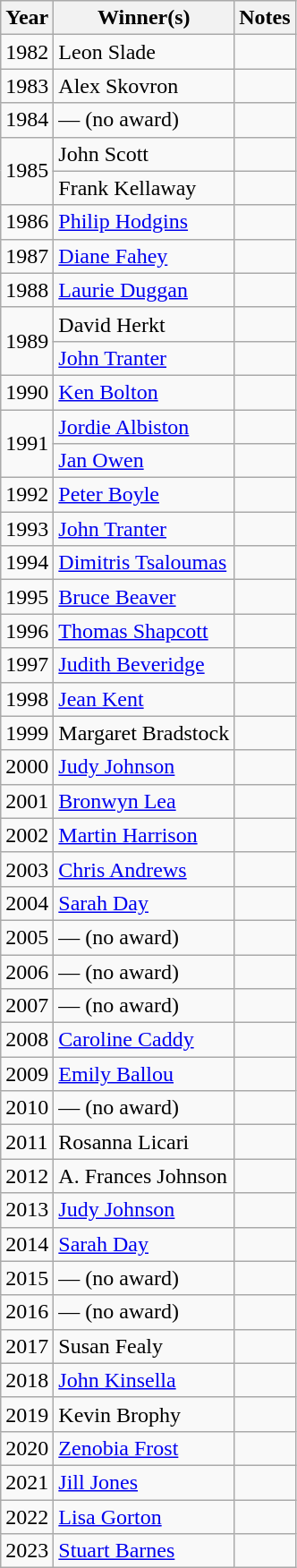<table class="wikitable">
<tr>
<th>Year</th>
<th>Winner(s)</th>
<th>Notes</th>
</tr>
<tr>
<td>1982</td>
<td>Leon Slade</td>
<td></td>
</tr>
<tr>
<td>1983</td>
<td>Alex Skovron</td>
<td></td>
</tr>
<tr>
<td>1984</td>
<td>— (no award)</td>
<td></td>
</tr>
<tr>
<td rowspan="2">1985</td>
<td>John Scott</td>
<td></td>
</tr>
<tr>
<td>Frank Kellaway</td>
<td></td>
</tr>
<tr>
<td>1986</td>
<td><a href='#'>Philip Hodgins</a></td>
<td></td>
</tr>
<tr>
<td>1987</td>
<td><a href='#'>Diane Fahey</a></td>
<td></td>
</tr>
<tr>
<td>1988</td>
<td><a href='#'>Laurie Duggan</a></td>
<td></td>
</tr>
<tr>
<td rowspan="2">1989</td>
<td>David Herkt</td>
<td></td>
</tr>
<tr>
<td><a href='#'>John Tranter</a></td>
<td></td>
</tr>
<tr>
<td>1990</td>
<td><a href='#'>Ken Bolton</a></td>
<td></td>
</tr>
<tr>
<td rowspan="2">1991</td>
<td><a href='#'>Jordie Albiston</a></td>
<td></td>
</tr>
<tr>
<td><a href='#'>Jan Owen</a></td>
<td></td>
</tr>
<tr>
<td>1992</td>
<td><a href='#'>Peter Boyle</a></td>
<td></td>
</tr>
<tr>
<td>1993</td>
<td><a href='#'>John Tranter</a></td>
<td></td>
</tr>
<tr>
<td>1994</td>
<td><a href='#'>Dimitris Tsaloumas</a></td>
<td></td>
</tr>
<tr>
<td>1995</td>
<td><a href='#'>Bruce Beaver</a></td>
<td></td>
</tr>
<tr>
<td>1996</td>
<td><a href='#'>Thomas Shapcott</a></td>
<td></td>
</tr>
<tr>
<td>1997</td>
<td><a href='#'>Judith Beveridge</a></td>
<td></td>
</tr>
<tr>
<td>1998</td>
<td><a href='#'>Jean Kent</a></td>
<td></td>
</tr>
<tr>
<td>1999</td>
<td>Margaret Bradstock</td>
<td></td>
</tr>
<tr>
<td>2000</td>
<td><a href='#'>Judy Johnson</a></td>
<td></td>
</tr>
<tr>
<td>2001</td>
<td><a href='#'>Bronwyn Lea</a></td>
<td></td>
</tr>
<tr>
<td>2002</td>
<td><a href='#'>Martin Harrison</a></td>
<td></td>
</tr>
<tr>
<td>2003</td>
<td><a href='#'>Chris Andrews</a></td>
<td></td>
</tr>
<tr>
<td>2004</td>
<td><a href='#'>Sarah Day</a></td>
<td></td>
</tr>
<tr>
<td>2005</td>
<td>— (no award)</td>
<td></td>
</tr>
<tr>
<td>2006</td>
<td>— (no award)</td>
<td></td>
</tr>
<tr>
<td>2007</td>
<td>— (no award)</td>
<td></td>
</tr>
<tr>
<td>2008</td>
<td><a href='#'>Caroline Caddy</a></td>
<td></td>
</tr>
<tr>
<td>2009</td>
<td><a href='#'>Emily Ballou</a></td>
<td></td>
</tr>
<tr>
<td>2010</td>
<td>— (no award)</td>
<td></td>
</tr>
<tr>
<td>2011</td>
<td>Rosanna Licari</td>
<td></td>
</tr>
<tr>
<td>2012</td>
<td>A. Frances Johnson</td>
<td></td>
</tr>
<tr>
<td>2013</td>
<td><a href='#'>Judy Johnson</a></td>
<td></td>
</tr>
<tr>
<td>2014</td>
<td><a href='#'>Sarah Day</a></td>
<td></td>
</tr>
<tr>
<td>2015</td>
<td>— (no award)</td>
<td></td>
</tr>
<tr>
<td>2016</td>
<td>— (no award)</td>
<td></td>
</tr>
<tr>
<td>2017</td>
<td>Susan Fealy</td>
<td></td>
</tr>
<tr>
<td>2018</td>
<td><a href='#'>John Kinsella</a></td>
<td></td>
</tr>
<tr>
<td>2019</td>
<td>Kevin Brophy</td>
<td></td>
</tr>
<tr>
<td>2020</td>
<td><a href='#'>Zenobia Frost</a></td>
<td></td>
</tr>
<tr>
<td>2021</td>
<td><a href='#'>Jill Jones</a></td>
<td></td>
</tr>
<tr>
<td>2022</td>
<td><a href='#'>Lisa Gorton</a></td>
<td></td>
</tr>
<tr>
<td>2023</td>
<td><a href='#'>Stuart Barnes</a></td>
<td></td>
</tr>
</table>
